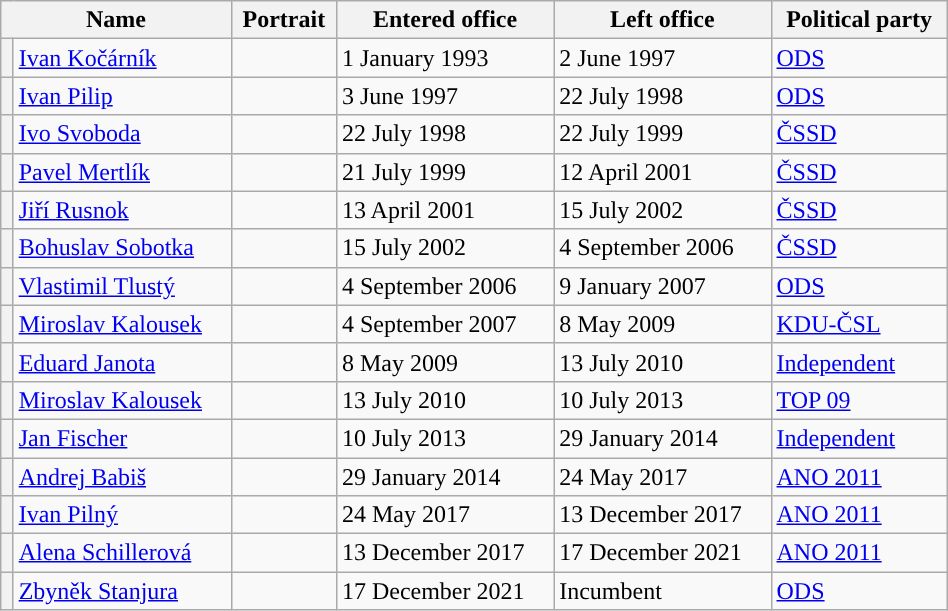<table class="wikitable" width=50%>
<tr>
<th colspan=2>Name</th>
<th>Portrait</th>
<th>Entered office</th>
<th>Left office</th>
<th>Political party</th>
</tr>
<tr>
<th style="background-color: "></th>
<td><a href='#'>Ivan Kočárník</a></td>
<td></td>
<td>1 January 1993</td>
<td>2 June 1997</td>
<td><a href='#'>ODS</a></td>
</tr>
<tr>
<th style="background-color: "></th>
<td><a href='#'>Ivan Pilip</a></td>
<td></td>
<td>3 June 1997</td>
<td>22 July 1998</td>
<td><a href='#'>ODS</a></td>
</tr>
<tr>
<th style="background-color: "></th>
<td><a href='#'>Ivo Svoboda</a></td>
<td></td>
<td>22 July 1998</td>
<td>22 July 1999</td>
<td><a href='#'>ČSSD</a></td>
</tr>
<tr>
<th style="background-color: "></th>
<td><a href='#'>Pavel Mertlík</a></td>
<td></td>
<td>21 July 1999</td>
<td>12 April 2001</td>
<td><a href='#'>ČSSD</a></td>
</tr>
<tr>
<th style="background-color: "></th>
<td><a href='#'>Jiří Rusnok</a></td>
<td></td>
<td>13 April 2001</td>
<td>15 July 2002</td>
<td><a href='#'>ČSSD</a></td>
</tr>
<tr>
<th style="background-color: "></th>
<td><a href='#'>Bohuslav Sobotka</a></td>
<td></td>
<td>15 July 2002</td>
<td>4 September 2006</td>
<td><a href='#'>ČSSD</a></td>
</tr>
<tr>
<th style="background-color: "></th>
<td><a href='#'>Vlastimil Tlustý</a></td>
<td></td>
<td>4 September 2006</td>
<td>9 January 2007</td>
<td><a href='#'>ODS</a></td>
</tr>
<tr>
<th style="background-color: "></th>
<td><a href='#'>Miroslav Kalousek</a></td>
<td></td>
<td>4 September 2007</td>
<td>8 May 2009</td>
<td><a href='#'>KDU-ČSL</a></td>
</tr>
<tr>
<th style="background-color: "></th>
<td><a href='#'>Eduard Janota</a></td>
<td></td>
<td>8 May 2009</td>
<td>13 July 2010</td>
<td><a href='#'>Independent</a></td>
</tr>
<tr>
<th style="background-color: "></th>
<td><a href='#'>Miroslav Kalousek</a></td>
<td></td>
<td>13 July 2010</td>
<td>10 July 2013</td>
<td><a href='#'>TOP 09</a></td>
</tr>
<tr>
<th style="background-color: "></th>
<td><a href='#'>Jan Fischer</a></td>
<td></td>
<td>10 July 2013</td>
<td>29 January 2014</td>
<td><a href='#'>Independent</a></td>
</tr>
<tr>
<th style="background-color: "></th>
<td><a href='#'>Andrej Babiš</a></td>
<td></td>
<td>29 January 2014</td>
<td>24 May 2017</td>
<td><a href='#'>ANO 2011</a></td>
</tr>
<tr>
<th style="background-color: "></th>
<td><a href='#'>Ivan Pilný</a></td>
<td></td>
<td>24 May 2017</td>
<td>13 December 2017</td>
<td><a href='#'>ANO 2011</a></td>
</tr>
<tr>
<th style="background-color: "></th>
<td><a href='#'>Alena Schillerová</a></td>
<td></td>
<td>13 December 2017</td>
<td>17 December 2021</td>
<td><a href='#'>ANO 2011</a></td>
</tr>
<tr>
<th style="background-color: "></th>
<td><a href='#'>Zbyněk Stanjura</a></td>
<td></td>
<td>17 December 2021</td>
<td>Incumbent</td>
<td><a href='#'>ODS</a></td>
</tr>
</table>
